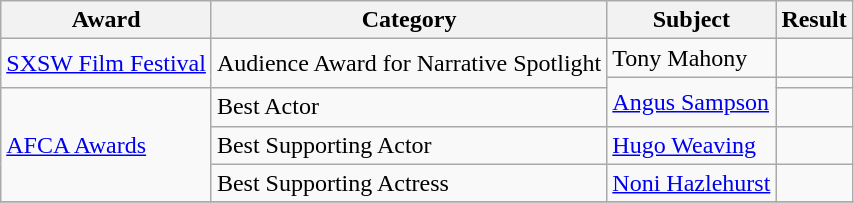<table class="wikitable">
<tr>
<th>Award</th>
<th>Category</th>
<th>Subject</th>
<th>Result</th>
</tr>
<tr>
<td rowspan=2><a href='#'>SXSW Film Festival</a></td>
<td rowspan=2>Audience Award for Narrative Spotlight</td>
<td>Tony Mahony</td>
<td></td>
</tr>
<tr>
<td rowspan=2><a href='#'>Angus Sampson</a></td>
<td></td>
</tr>
<tr>
<td rowspan=3><a href='#'>AFCA Awards</a></td>
<td>Best Actor</td>
<td></td>
</tr>
<tr>
<td>Best Supporting Actor</td>
<td><a href='#'>Hugo Weaving</a></td>
<td></td>
</tr>
<tr>
<td>Best Supporting Actress</td>
<td><a href='#'>Noni Hazlehurst</a></td>
<td></td>
</tr>
<tr>
</tr>
</table>
